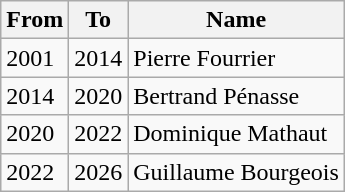<table class="wikitable">
<tr>
<th>From</th>
<th>To</th>
<th>Name</th>
</tr>
<tr>
<td>2001</td>
<td>2014</td>
<td>Pierre Fourrier</td>
</tr>
<tr>
<td>2014</td>
<td>2020</td>
<td>Bertrand Pénasse</td>
</tr>
<tr>
<td>2020</td>
<td>2022</td>
<td>Dominique Mathaut</td>
</tr>
<tr>
<td>2022</td>
<td>2026</td>
<td>Guillaume Bourgeois</td>
</tr>
</table>
